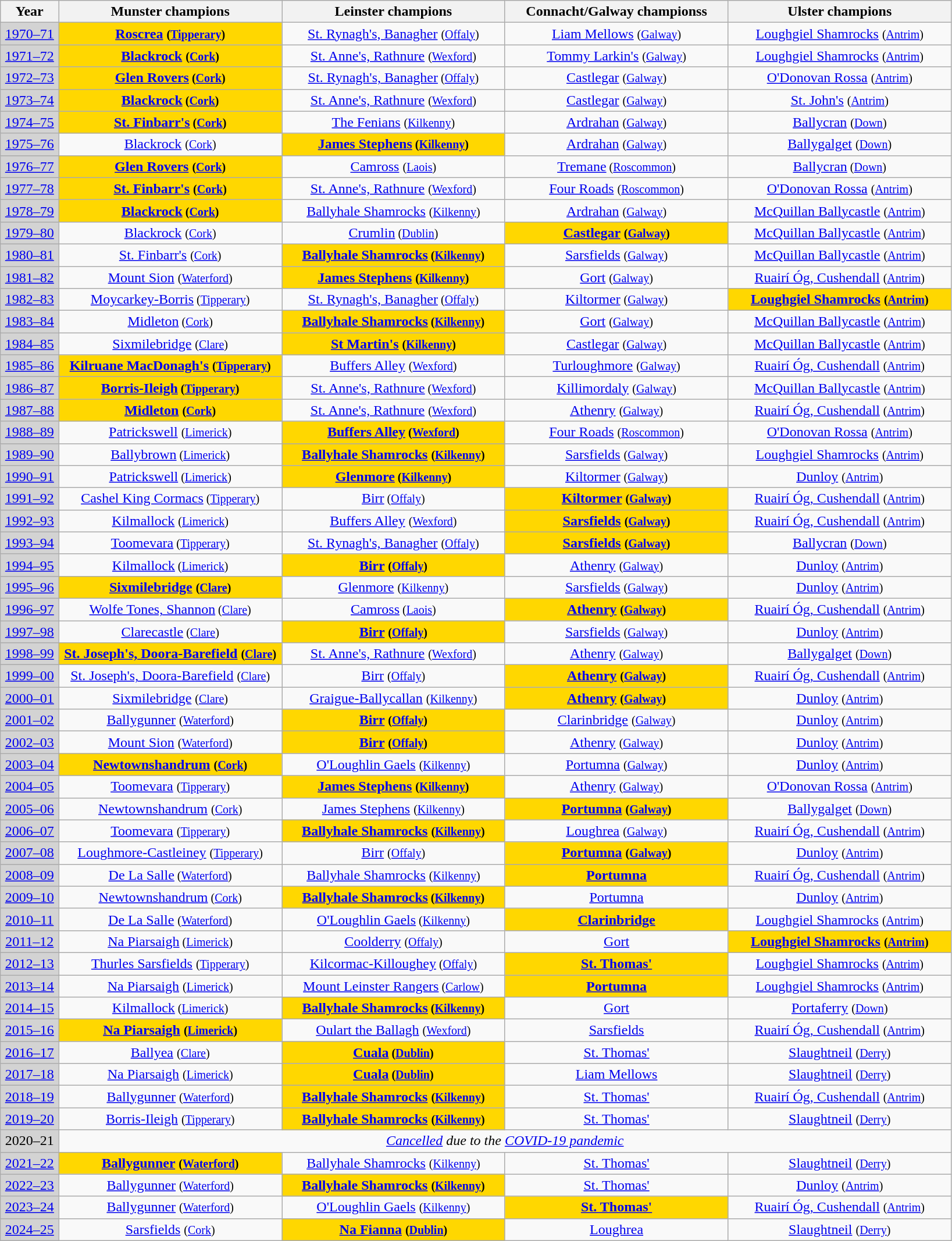<table class="wikitable sortable">
<tr style="background:white">
<th width=6%><strong>Year</strong></th>
<th width=23%><strong>Munster champions</strong></th>
<th width=23%><strong>Leinster champions</strong></th>
<th width=23%><strong>Connacht/Galway champions</strong>s</th>
<th width=23%><strong>Ulster champions</strong></th>
</tr>
<tr align="center">
<td bgcolor=lightgray><a href='#'>1970–71</a></td>
<td bgcolor=gold><strong> <a href='#'>Roscrea</a> <small>(<a href='#'>Tipperary</a>)</small></strong></td>
<td> <a href='#'>St. Rynagh's, Banagher</a> <small>(<a href='#'>Offaly</a>)</small></td>
<td> <a href='#'>Liam Mellows</a> <small>(<a href='#'>Galway</a>)</small></td>
<td> <a href='#'>Loughgiel Shamrocks</a> <small>(<a href='#'>Antrim</a>)</small></td>
</tr>
<tr align="center">
<td bgcolor=lightgray><a href='#'>1971–72</a></td>
<td bgcolor=gold><strong> <a href='#'>Blackrock</a> <small>(<a href='#'>Cork</a>)</small></strong></td>
<td> <a href='#'>St. Anne's, Rathnure</a> <small>(<a href='#'>Wexford</a>)</small></td>
<td> <a href='#'>Tommy Larkin's</a> <small>(<a href='#'>Galway</a>)</small></td>
<td> <a href='#'>Loughgiel Shamrocks</a> <small>(<a href='#'>Antrim</a>)</small></td>
</tr>
<tr align="center">
<td bgcolor=lightgray><a href='#'>1972–73</a></td>
<td bgcolor=gold><strong> <a href='#'>Glen Rovers</a><small> (<a href='#'>Cork</a>)</small></strong></td>
<td> <a href='#'>St. Rynagh's, Banagher</a><small> (<a href='#'>Offaly</a>)</small></td>
<td> <a href='#'>Castlegar</a> <small>(<a href='#'>Galway</a>)</small></td>
<td> <a href='#'>O'Donovan Rossa</a> <small>(<a href='#'>Antrim</a>)</small></td>
</tr>
<tr align="center">
<td bgcolor=lightgray><a href='#'>1973–74</a></td>
<td bgcolor=gold><strong> <a href='#'>Blackrock</a><small> (<a href='#'>Cork</a>)</small></strong></td>
<td> <a href='#'>St. Anne's, Rathnure</a> <small>(<a href='#'>Wexford</a>)</small></td>
<td> <a href='#'>Castlegar</a> <small>(<a href='#'>Galway</a>)</small></td>
<td> <a href='#'>St. John's</a> <small>(<a href='#'>Antrim</a>)</small></td>
</tr>
<tr align="center">
<td bgcolor=lightgray><a href='#'>1974–75</a></td>
<td bgcolor=gold><strong> <a href='#'>St. Finbarr's</a><small> (<a href='#'>Cork</a>)</small></strong></td>
<td> <a href='#'>The Fenians</a> <small>(<a href='#'>Kilkenny</a>)</small></td>
<td> <a href='#'>Ardrahan</a> <small>(<a href='#'>Galway</a>)</small></td>
<td> <a href='#'>Ballycran</a> <small>(<a href='#'>Down</a>)</small></td>
</tr>
<tr align="center">
<td bgcolor=lightgray><a href='#'>1975–76</a></td>
<td> <a href='#'>Blackrock</a> <small>(<a href='#'>Cork</a>)</small></td>
<td bgcolor=gold><strong> <a href='#'>James Stephens</a><small> (<a href='#'>Kilkenny</a>)</small></strong></td>
<td> <a href='#'>Ardrahan</a> <small>(<a href='#'>Galway</a>)</small></td>
<td> <a href='#'>Ballygalget</a> <small>(<a href='#'>Down</a>)</small></td>
</tr>
<tr align="center">
<td bgcolor=lightgray><a href='#'>1976–77</a></td>
<td bgcolor=gold><strong> <a href='#'>Glen Rovers</a> <small>(<a href='#'>Cork</a>)</small></strong></td>
<td> <a href='#'>Camross</a> <small>(<a href='#'>Laois</a>)</small></td>
<td> <a href='#'>Tremane</a><small> (<a href='#'>Roscommon</a>)</small></td>
<td> <a href='#'>Ballycran</a><small> (<a href='#'>Down</a>)</small></td>
</tr>
<tr align="center">
<td bgcolor=lightgray><a href='#'>1977–78</a></td>
<td bgcolor=gold><strong> <a href='#'>St. Finbarr's</a> <small>(<a href='#'>Cork</a>)</small></strong></td>
<td> <a href='#'>St. Anne's, Rathnure</a> <small>(<a href='#'>Wexford</a>)</small></td>
<td> <a href='#'>Four Roads</a>  <small>(<a href='#'>Roscommon</a>)</small></td>
<td> <a href='#'>O'Donovan Rossa</a> <small>(<a href='#'>Antrim</a>)</small></td>
</tr>
<tr align="center">
<td bgcolor=lightgray><a href='#'>1978–79</a></td>
<td bgcolor=gold><strong> <a href='#'>Blackrock</a><small> (<a href='#'>Cork</a>)</small></strong></td>
<td> <a href='#'>Ballyhale Shamrocks</a> <small>(<a href='#'>Kilkenny</a>)</small></td>
<td> <a href='#'>Ardrahan</a> <small>(<a href='#'>Galway</a>)</small></td>
<td> <a href='#'>McQuillan Ballycastle</a> <small>(<a href='#'>Antrim</a>)</small></td>
</tr>
<tr align="center">
<td bgcolor=lightgray><a href='#'>1979–80</a></td>
<td> <a href='#'>Blackrock</a> <small>(<a href='#'>Cork</a>)</small></td>
<td> <a href='#'>Crumlin</a><small> (<a href='#'>Dublin</a>)</small></td>
<td bgcolor=gold><strong> <a href='#'>Castlegar</a> <small>(<a href='#'>Galway</a>)</small></strong></td>
<td> <a href='#'>McQuillan Ballycastle</a> <small>(<a href='#'>Antrim</a>)</small></td>
</tr>
<tr align="center">
<td bgcolor=lightgray><a href='#'>1980–81</a></td>
<td> <a href='#'>St. Finbarr's</a> <small>(<a href='#'>Cork</a>)</small></td>
<td bgcolor=gold><strong> <a href='#'>Ballyhale Shamrocks</a><small> (<a href='#'>Kilkenny</a>)</small></strong></td>
<td> <a href='#'>Sarsfields</a> <small>(<a href='#'>Galway</a>)</small></td>
<td> <a href='#'>McQuillan Ballycastle</a> <small>(<a href='#'>Antrim</a>)</small></td>
</tr>
<tr align="center">
<td bgcolor=lightgray><a href='#'>1981–82</a></td>
<td> <a href='#'>Mount Sion</a> <small>(<a href='#'>Waterford</a>)</small></td>
<td bgcolor=gold><strong> <a href='#'>James Stephens</a> <small>(<a href='#'>Kilkenny</a>)</small></strong></td>
<td> <a href='#'>Gort</a> <small>(<a href='#'>Galway</a>)</small></td>
<td> <a href='#'>Ruairí Óg, Cushendall</a> <small>(<a href='#'>Antrim</a>)</small></td>
</tr>
<tr align="center">
<td bgcolor=lightgray><a href='#'>1982–83</a></td>
<td> <a href='#'>Moycarkey-Borris</a><small> (<a href='#'>Tipperary</a>)</small></td>
<td> <a href='#'>St. Rynagh's, Banagher</a><small> (<a href='#'>Offaly</a>)</small></td>
<td> <a href='#'>Kiltormer</a> <small>(<a href='#'>Galway</a>)</small></td>
<td bgcolor=gold><strong> <a href='#'>Loughgiel Shamrocks</a> <small>(<a href='#'>Antrim</a>)</small></strong></td>
</tr>
<tr align="center">
<td bgcolor=lightgray><a href='#'>1983–84</a></td>
<td> <a href='#'>Midleton</a><small> (<a href='#'>Cork</a>)</small></td>
<td bgcolor=gold><strong> <a href='#'>Ballyhale Shamrocks</a><small> (<a href='#'>Kilkenny</a>)</small></strong></td>
<td> <a href='#'>Gort</a> <small>(<a href='#'>Galway</a>)</small></td>
<td> <a href='#'>McQuillan Ballycastle</a> <small>(<a href='#'>Antrim</a>)</small></td>
</tr>
<tr align="center">
<td bgcolor=lightgray><a href='#'>1984–85</a></td>
<td> <a href='#'>Sixmilebridge</a> <small>(<a href='#'>Clare</a>)</small></td>
<td bgcolor=gold> <strong><a href='#'>St Martin's</a> <small>(<a href='#'>Kilkenny</a>)</small></strong></td>
<td> <a href='#'>Castlegar</a> <small>(<a href='#'>Galway</a>)</small></td>
<td> <a href='#'>McQuillan Ballycastle</a> <small>(<a href='#'>Antrim</a>)</small></td>
</tr>
<tr align="center">
<td bgcolor=lightgray><a href='#'>1985–86</a></td>
<td bgcolor=gold><strong> <a href='#'>Kilruane MacDonagh's</a> <small>(<a href='#'>Tipperary</a>)</small></strong></td>
<td> <a href='#'>Buffers Alley</a> <small>(<a href='#'>Wexford</a>)</small></td>
<td> <a href='#'>Turloughmore</a> <small>(<a href='#'>Galway</a>)</small></td>
<td> <a href='#'>Ruairí Óg, Cushendall</a> <small>(<a href='#'>Antrim</a>)</small></td>
</tr>
<tr align="center">
<td bgcolor=lightgray><a href='#'>1986–87</a></td>
<td bgcolor=gold><strong> <a href='#'>Borris-Ileigh</a><small> (<a href='#'>Tipperary</a>)</small></strong></td>
<td> <a href='#'>St. Anne's, Rathnure</a><small> (<a href='#'>Wexford</a>)</small></td>
<td> <a href='#'>Killimordaly</a> <small>(<a href='#'>Galway</a>)</small></td>
<td> <a href='#'>McQuillan Ballycastle</a> <small>(<a href='#'>Antrim</a>)</small></td>
</tr>
<tr align="center">
<td bgcolor=lightgray><a href='#'>1987–88</a></td>
<td bgcolor=gold><strong> <a href='#'>Midleton</a> <small>(<a href='#'>Cork</a>)</small></strong></td>
<td> <a href='#'>St. Anne's, Rathnure</a> <small>(<a href='#'>Wexford</a>)</small></td>
<td> <a href='#'>Athenry</a> <small>(<a href='#'>Galway</a>)</small></td>
<td> <a href='#'>Ruairí Óg, Cushendall</a> <small>(<a href='#'>Antrim</a>)</small></td>
</tr>
<tr align="center">
<td bgcolor=lightgray><a href='#'>1988–89</a></td>
<td> <a href='#'>Patrickswell</a> <small>(<a href='#'>Limerick</a>)</small></td>
<td bgcolor=gold><strong> <a href='#'>Buffers Alley</a><small> (<a href='#'>Wexford</a>)</small></strong></td>
<td> <a href='#'>Four Roads</a> <small> (<a href='#'>Roscommon</a>)</small></td>
<td> <a href='#'>O'Donovan Rossa</a> <small>(<a href='#'>Antrim</a>)</small></td>
</tr>
<tr align="center">
<td bgcolor=lightgray><a href='#'>1989–90</a></td>
<td> <a href='#'>Ballybrown</a><small> (<a href='#'>Limerick</a>)</small></td>
<td bgcolor=gold><strong> <a href='#'>Ballyhale Shamrocks</a> <small>(<a href='#'>Kilkenny</a>)</small></strong></td>
<td> <a href='#'>Sarsfields</a> <small>(<a href='#'>Galway</a>)</small></td>
<td> <a href='#'>Loughgiel Shamrocks</a> <small>(<a href='#'>Antrim</a>) </small></td>
</tr>
<tr align="center">
<td bgcolor=lightgray><a href='#'>1990–91</a></td>
<td> <a href='#'>Patrickswell</a><small> (<a href='#'>Limerick</a>)</small></td>
<td bgcolor=gold><strong> <a href='#'>Glenmore</a><small> (<a href='#'>Kilkenny</a>)</small></strong></td>
<td> <a href='#'>Kiltormer</a> <small>(<a href='#'>Galway</a>)</small></td>
<td> <a href='#'>Dunloy</a> <small>(<a href='#'>Antrim</a>)</small></td>
</tr>
<tr align="center">
<td bgcolor=lightgray><a href='#'>1991–92</a></td>
<td> <a href='#'>Cashel King Cormacs</a><small> (<a href='#'>Tipperary</a>)</small></td>
<td> <a href='#'>Birr</a><small> (<a href='#'>Offaly</a>)</small></td>
<td bgcolor=gold><strong> <a href='#'>Kiltormer</a> <small>(<a href='#'>Galway</a>)</small></strong></td>
<td> <a href='#'>Ruairí Óg, Cushendall</a> <small>(<a href='#'>Antrim</a>)</small></td>
</tr>
<tr align="center">
<td bgcolor=lightgray><a href='#'>1992–93</a></td>
<td> <a href='#'>Kilmallock</a> <small>(<a href='#'>Limerick</a>)</small></td>
<td> <a href='#'>Buffers Alley</a> <small>(<a href='#'>Wexford</a>)</small></td>
<td bgcolor=gold><strong> <a href='#'>Sarsfields</a> <small>(<a href='#'>Galway</a>)</small></strong></td>
<td> <a href='#'>Ruairí Óg, Cushendall</a> <small>(<a href='#'>Antrim</a>)</small></td>
</tr>
<tr align="center">
<td bgcolor=lightgray><a href='#'>1993–94</a></td>
<td> <a href='#'>Toomevara</a><small> (<a href='#'>Tipperary</a>)</small></td>
<td> <a href='#'>St. Rynagh's, Banagher</a> <small>(<a href='#'>Offaly</a>)</small></td>
<td bgcolor=gold><strong> <a href='#'>Sarsfields</a> <small>(<a href='#'>Galway</a>)</small></strong></td>
<td> <a href='#'>Ballycran</a> <small>(<a href='#'>Down</a>)</small></td>
</tr>
<tr align="center">
<td bgcolor=lightgray><a href='#'>1994–95</a></td>
<td> <a href='#'>Kilmallock</a><small> (<a href='#'>Limerick</a>)</small></td>
<td bgcolor=gold><strong> <a href='#'>Birr</a> <small>(<a href='#'>Offaly</a>)</small></strong></td>
<td> <a href='#'>Athenry</a> <small>(<a href='#'>Galway</a>)</small></td>
<td> <a href='#'>Dunloy</a> <small>(<a href='#'>Antrim</a>)</small></td>
</tr>
<tr align="center">
<td bgcolor=lightgray><a href='#'>1995–96</a></td>
<td bgcolor=gold><strong> <a href='#'>Sixmilebridge</a> <small>(<a href='#'>Clare</a>)</small></strong></td>
<td> <a href='#'>Glenmore</a> <small>(<a href='#'>Kilkenny</a>)</small></td>
<td> <a href='#'>Sarsfields</a> <small>(<a href='#'>Galway</a>)</small></td>
<td> <a href='#'>Dunloy</a> <small>(<a href='#'>Antrim</a>)</small></td>
</tr>
<tr align="center">
<td bgcolor=lightgray><a href='#'>1996–97</a></td>
<td> <a href='#'>Wolfe Tones, Shannon</a><small> (<a href='#'>Clare</a>)</small></td>
<td> <a href='#'>Camross</a><small> (<a href='#'>Laois</a>)</small></td>
<td bgcolor=gold><strong> <a href='#'>Athenry</a> <small>(<a href='#'>Galway</a>)</small></strong></td>
<td> <a href='#'>Ruairí Óg, Cushendall</a> <small>(<a href='#'>Antrim</a>)</small></td>
</tr>
<tr align="center">
<td bgcolor=lightgray><a href='#'>1997–98</a></td>
<td> <a href='#'>Clarecastle</a><small> (<a href='#'>Clare</a>)</small></td>
<td bgcolor=gold><strong> <a href='#'>Birr</a> <small>(<a href='#'>Offaly</a>)</small></strong></td>
<td> <a href='#'>Sarsfields</a> <small>(<a href='#'>Galway</a>)</small></td>
<td> <a href='#'>Dunloy</a> <small>(<a href='#'>Antrim</a>)</small></td>
</tr>
<tr align="center">
<td bgcolor=lightgray><a href='#'>1998–99</a></td>
<td bgcolor=gold><strong> <a href='#'>St. Joseph's, Doora-Barefield</a> <small>(<a href='#'>Clare</a>)</small></strong></td>
<td> <a href='#'>St. Anne's, Rathnure</a> <small>(<a href='#'>Wexford</a>)</small></td>
<td> <a href='#'>Athenry</a> <small>(<a href='#'>Galway</a>)</small></td>
<td> <a href='#'>Ballygalget</a> <small>(<a href='#'>Down</a>)</small></td>
</tr>
<tr align="center">
<td bgcolor=lightgray><a href='#'>1999–00</a></td>
<td> <a href='#'>St. Joseph's, Doora-Barefield</a> <small>(<a href='#'>Clare</a>)</small></td>
<td> <a href='#'>Birr</a> <small>(<a href='#'>Offaly</a>)</small></td>
<td bgcolor=gold><strong> <a href='#'>Athenry</a> <small>(<a href='#'>Galway</a>)</small></strong></td>
<td> <a href='#'>Ruairí Óg, Cushendall</a> <small>(<a href='#'>Antrim</a>)</small></td>
</tr>
<tr align="center">
<td bgcolor=lightgray><a href='#'>2000–01</a></td>
<td> <a href='#'>Sixmilebridge</a> <small>(<a href='#'>Clare</a>)</small></td>
<td> <a href='#'>Graigue-Ballycallan</a> <small>(<a href='#'>Kilkenny</a>)</small></td>
<td bgcolor=gold><strong> <a href='#'>Athenry</a> <small>(<a href='#'>Galway</a>)</small></strong></td>
<td> <a href='#'>Dunloy</a> <small>(<a href='#'>Antrim</a>)</small></td>
</tr>
<tr align="center">
<td bgcolor=lightgray><a href='#'>2001–02</a></td>
<td> <a href='#'>Ballygunner</a> <small>(<a href='#'>Waterford</a>)</small></td>
<td bgcolor=gold><strong> <a href='#'>Birr</a> <small>(<a href='#'>Offaly</a>)</small></strong></td>
<td> <a href='#'>Clarinbridge</a> <small>(<a href='#'>Galway</a>)</small></td>
<td> <a href='#'>Dunloy</a> <small>(<a href='#'>Antrim</a>)</small></td>
</tr>
<tr align="center">
<td bgcolor=lightgray><a href='#'>2002–03</a></td>
<td> <a href='#'>Mount Sion</a> <small>(<a href='#'>Waterford</a>)</small></td>
<td bgcolor=gold><strong> <a href='#'>Birr</a> <small>(<a href='#'>Offaly</a>)</small></strong></td>
<td> <a href='#'>Athenry</a> <small>(<a href='#'>Galway</a>)</small></td>
<td> <a href='#'>Dunloy</a> <small>(<a href='#'>Antrim</a>)</small></td>
</tr>
<tr align="center">
<td bgcolor=lightgray><a href='#'>2003–04</a></td>
<td bgcolor=gold><strong> <a href='#'>Newtownshandrum</a> <small>(<a href='#'>Cork</a>)</small></strong></td>
<td> <a href='#'>O'Loughlin Gaels</a> <small>(<a href='#'>Kilkenny</a>)</small></td>
<td> <a href='#'>Portumna</a> <small>(<a href='#'>Galway</a>)</small></td>
<td> <a href='#'>Dunloy</a> <small>(<a href='#'>Antrim</a>)</small></td>
</tr>
<tr align="center">
<td bgcolor=lightgray><a href='#'>2004–05</a></td>
<td> <a href='#'>Toomevara</a> <small>(<a href='#'>Tipperary</a>)</small></td>
<td bgcolor=gold><strong> <a href='#'>James Stephens</a> <small>(<a href='#'>Kilkenny</a>)</small></strong></td>
<td> <a href='#'>Athenry</a> <small>(<a href='#'>Galway</a>)</small></td>
<td> <a href='#'>O'Donovan Rossa</a> <small>(<a href='#'>Antrim</a>)</small></td>
</tr>
<tr align="center">
<td bgcolor=lightgray><a href='#'>2005–06</a></td>
<td> <a href='#'>Newtownshandrum</a> <small>(<a href='#'>Cork</a>)</small></td>
<td> <a href='#'>James Stephens</a> <small>(<a href='#'>Kilkenny</a>)</small></td>
<td bgcolor=gold><strong> <a href='#'>Portumna</a> <small>(<a href='#'>Galway</a>)</small></strong></td>
<td> <a href='#'>Ballygalget</a> <small>(<a href='#'>Down</a>)</small></td>
</tr>
<tr align="center">
<td bgcolor=lightgray><a href='#'>2006–07</a></td>
<td> <a href='#'>Toomevara</a> <small>(<a href='#'>Tipperary</a>)</small></td>
<td bgcolor=gold><strong> <a href='#'>Ballyhale Shamrocks</a> <small>(<a href='#'>Kilkenny</a>)</small></strong></td>
<td> <a href='#'>Loughrea</a> <small>(<a href='#'>Galway</a>)</small></td>
<td> <a href='#'>Ruairí Óg, Cushendall</a> <small>(<a href='#'>Antrim</a>)</small></td>
</tr>
<tr align="center">
<td bgcolor=lightgray><a href='#'>2007–08</a></td>
<td> <a href='#'>Loughmore-Castleiney</a> <small>(<a href='#'>Tipperary</a>)</small></td>
<td> <a href='#'>Birr</a> <small>(<a href='#'>Offaly</a>)</small></td>
<td bgcolor=gold><strong> <a href='#'>Portumna</a> <small>(<a href='#'>Galway</a>)</small></strong></td>
<td> <a href='#'>Dunloy</a> <small>(<a href='#'>Antrim</a>)</small></td>
</tr>
<tr align="center">
<td bgcolor=lightgray><a href='#'>2008–09</a></td>
<td> <a href='#'>De La Salle</a><small> (<a href='#'>Waterford</a>)</small></td>
<td> <a href='#'>Ballyhale Shamrocks</a> <small>(<a href='#'>Kilkenny</a>)</small></td>
<td bgcolor=gold><strong> <a href='#'>Portumna</a></strong></td>
<td> <a href='#'>Ruairí Óg, Cushendall</a> <small>(<a href='#'>Antrim</a>)</small></td>
</tr>
<tr align="center">
<td bgcolor=lightgray><a href='#'>2009–10</a></td>
<td> <a href='#'>Newtownshandrum</a><small> (<a href='#'>Cork</a>)</small></td>
<td bgcolor=gold><strong> <a href='#'>Ballyhale Shamrocks</a><small> (<a href='#'>Kilkenny</a>)</small></strong></td>
<td> <a href='#'>Portumna</a></td>
<td> <a href='#'>Dunloy</a> <small>(<a href='#'>Antrim</a>)</small></td>
</tr>
<tr align="center">
<td bgcolor=lightgray><a href='#'>2010–11</a></td>
<td> <a href='#'>De La Salle</a> <small>(<a href='#'>Waterford</a>)</small></td>
<td> <a href='#'>O'Loughlin Gaels</a><small> (<a href='#'>Kilkenny</a>)</small></td>
<td bgcolor=gold> <strong><a href='#'>Clarinbridge</a></strong></td>
<td> <a href='#'>Loughgiel Shamrocks</a> <small>(<a href='#'>Antrim</a>)</small></td>
</tr>
<tr align="center">
<td bgcolor=lightgray><a href='#'>2011–12</a></td>
<td> <a href='#'>Na Piarsaigh</a><small> (<a href='#'>Limerick</a>)</small></td>
<td> <a href='#'>Coolderry</a> <small>(<a href='#'>Offaly</a>)</small></td>
<td> <a href='#'>Gort</a></td>
<td bgcolor=gold><strong> <a href='#'>Loughgiel Shamrocks</a> <small>(<a href='#'>Antrim</a>)</small></strong></td>
</tr>
<tr align="center">
<td bgcolor=lightgray><a href='#'>2012–13</a></td>
<td> <a href='#'>Thurles Sarsfields</a> <small>(<a href='#'>Tipperary</a>)</small></td>
<td> <a href='#'>Kilcormac-Killoughey</a><small> (<a href='#'>Offaly</a>)</small></td>
<td bgcolor=gold><strong> <a href='#'>St. Thomas'</a> </strong></td>
<td> <a href='#'>Loughgiel Shamrocks</a> <small>(<a href='#'>Antrim</a>)</small></td>
</tr>
<tr align="center">
<td bgcolor=lightgray><a href='#'>2013–14</a></td>
<td> <a href='#'>Na Piarsaigh</a> <small>(<a href='#'>Limerick</a>)</small></td>
<td> <a href='#'>Mount Leinster Rangers</a><small> (<a href='#'>Carlow</a>)</small></td>
<td bgcolor=gold><strong> <a href='#'>Portumna</a></strong></td>
<td> <a href='#'>Loughgiel Shamrocks</a> <small>(<a href='#'>Antrim</a>)</small></td>
</tr>
<tr align="center">
<td bgcolor=lightgray><a href='#'>2014–15</a></td>
<td> <a href='#'>Kilmallock</a><small> (<a href='#'>Limerick</a>)</small></td>
<td bgcolor=gold><strong> <a href='#'>Ballyhale Shamrocks</a><small> (<a href='#'>Kilkenny</a>)</small></strong></td>
<td> <a href='#'>Gort</a></td>
<td> <a href='#'>Portaferry</a> <small>(<a href='#'>Down</a>)</small></td>
</tr>
<tr align="center">
<td bgcolor=lightgray><a href='#'>2015–16</a></td>
<td bgcolor=gold><strong> <a href='#'>Na Piarsaigh</a> <small>(<a href='#'>Limerick</a>)</small></strong></td>
<td> <a href='#'>Oulart the Ballagh</a> <small>(<a href='#'>Wexford</a>)</small></td>
<td> <a href='#'>Sarsfields</a></td>
<td> <a href='#'>Ruairí Óg, Cushendall</a> <small>(<a href='#'>Antrim</a>)</small></td>
</tr>
<tr align="center">
<td bgcolor=lightgray><a href='#'>2016–17</a></td>
<td> <a href='#'>Ballyea</a> <small>(<a href='#'>Clare</a>)</small></td>
<td bgcolor=gold> <strong><a href='#'>Cuala</a><small> (<a href='#'>Dublin</a>)</small></strong></td>
<td> <a href='#'>St. Thomas'</a></td>
<td> <a href='#'>Slaughtneil</a> <small>(<a href='#'>Derry</a>)</small></td>
</tr>
<tr align="center">
<td bgcolor=lightgray><a href='#'>2017–18</a></td>
<td> <a href='#'>Na Piarsaigh</a> <small>(<a href='#'>Limerick</a>)</small></td>
<td bgcolor=gold> <strong><a href='#'>Cuala</a><small> (<a href='#'>Dublin</a>)</small></strong></td>
<td> <a href='#'>Liam Mellows</a></td>
<td> <a href='#'>Slaughtneil</a> <small>(<a href='#'>Derry</a>)</small></td>
</tr>
<tr align="center">
<td bgcolor=lightgray><a href='#'>2018–19</a></td>
<td> <a href='#'>Ballygunner</a> <small>(<a href='#'>Waterford</a>)</small></td>
<td bgcolor=gold> <strong><a href='#'>Ballyhale Shamrocks</a> <small>(<a href='#'>Kilkenny</a>)</small></strong></td>
<td> <a href='#'>St. Thomas'</a></td>
<td> <a href='#'>Ruairí Óg, Cushendall</a> <small>(<a href='#'>Antrim</a>)</small></td>
</tr>
<tr align="center">
<td bgcolor=lightgray><a href='#'>2019–20</a></td>
<td> <a href='#'>Borris-Ileigh</a> <small>(<a href='#'>Tipperary</a>)</small></td>
<td bgcolor=gold> <strong><a href='#'>Ballyhale Shamrocks</a> <small>(<a href='#'>Kilkenny</a>)</small></strong></td>
<td> <a href='#'>St. Thomas'</a></td>
<td> <a href='#'>Slaughtneil</a> <small>(<a href='#'>Derry</a>)</small></td>
</tr>
<tr align="center">
<td bgcolor=lightgray>2020–21</td>
<td colspan=4 align=center><em><a href='#'>Cancelled</a> due to the <a href='#'>COVID-19 pandemic</a></em></td>
</tr>
<tr align="center">
<td bgcolor=lightgray><a href='#'>2021–22</a></td>
<td bgcolor=gold><strong>  <a href='#'>Ballygunner</a> <small>(<a href='#'>Waterford</a>)</small></strong></td>
<td> <a href='#'>Ballyhale Shamrocks</a> <small>(<a href='#'>Kilkenny</a>)</small></td>
<td> <a href='#'>St. Thomas'</a></td>
<td> <a href='#'>Slaughtneil</a> <small>(<a href='#'>Derry</a>)</small></td>
</tr>
<tr align="center">
<td bgcolor=lightgray><a href='#'>2022–23</a></td>
<td> <a href='#'>Ballygunner</a> <small>(<a href='#'>Waterford</a>)</small></td>
<td bgcolor=gold><strong> <a href='#'>Ballyhale Shamrocks</a> <small>(<a href='#'>Kilkenny</a>)</small></strong></td>
<td> <a href='#'>St. Thomas'</a></td>
<td> <a href='#'>Dunloy</a> <small>(<a href='#'>Antrim</a>)</small></td>
</tr>
<tr align="center">
<td bgcolor=lightgray><a href='#'>2023–24</a></td>
<td> <a href='#'>Ballygunner</a> <small>(<a href='#'>Waterford</a>)</small></td>
<td> <a href='#'>O'Loughlin Gaels</a> <small>(<a href='#'>Kilkenny</a>)</small></td>
<td bgcolor=gold><strong> <a href='#'>St. Thomas'</a> </strong></td>
<td> <a href='#'>Ruairí Óg, Cushendall</a> <small>(<a href='#'>Antrim</a>)</small></td>
</tr>
<tr align="center">
<td bgcolor=lightgray><a href='#'>2024–25</a></td>
<td> <a href='#'>Sarsfields</a> <small>(<a href='#'>Cork</a>)</small></td>
<td bgcolor=gold><strong> <a href='#'>Na Fianna</a> <small>(<a href='#'>Dublin</a>)</small></strong></td>
<td> <a href='#'>Loughrea</a></td>
<td> <a href='#'>Slaughtneil</a> <small>(<a href='#'>Derry</a>)</small></td>
</tr>
</table>
